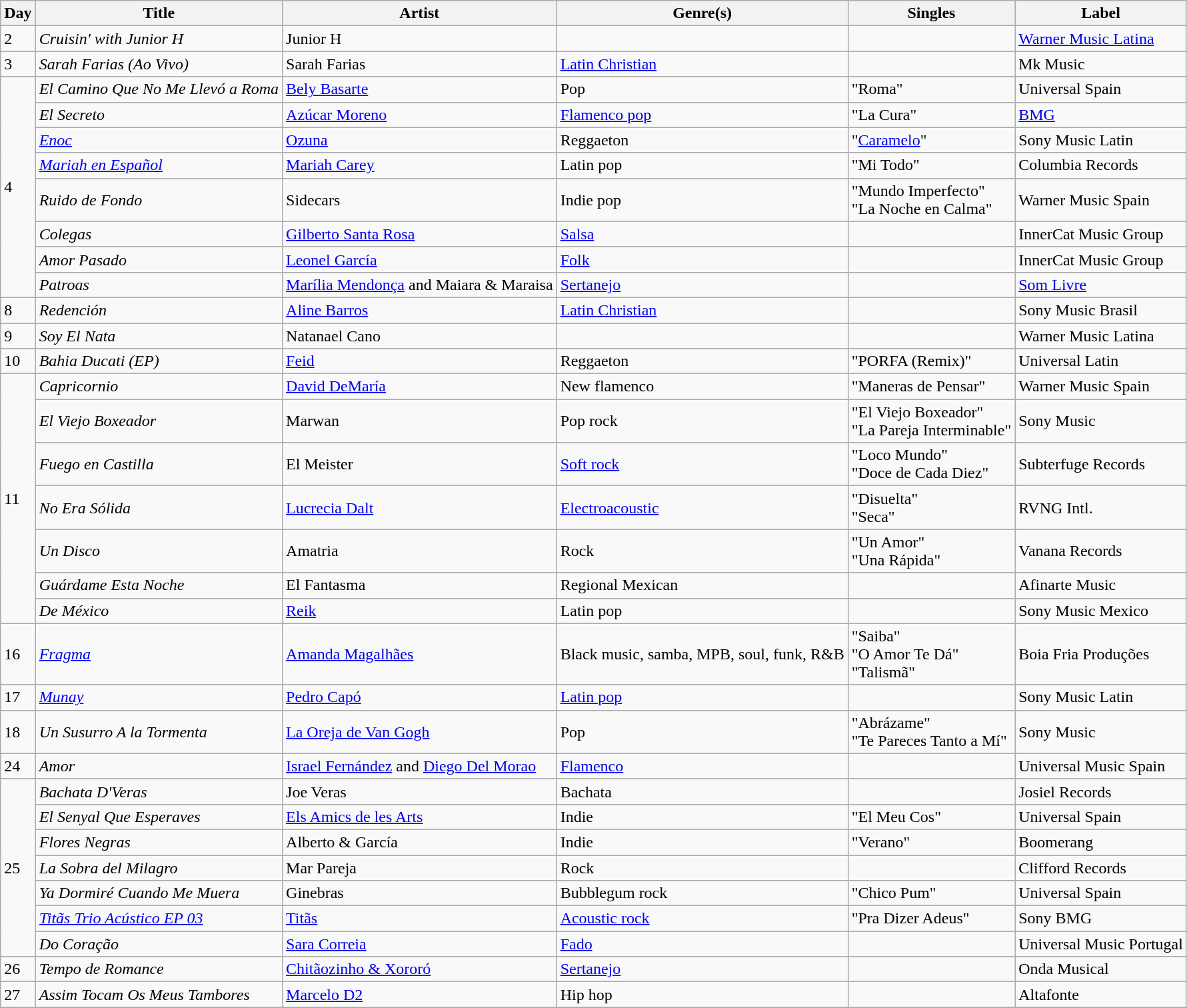<table class="wikitable sortable" style="text-align: left;">
<tr>
<th>Day</th>
<th>Title</th>
<th>Artist</th>
<th>Genre(s)</th>
<th>Singles</th>
<th>Label</th>
</tr>
<tr>
<td>2</td>
<td><em>Cruisin' with Junior H</em></td>
<td>Junior H</td>
<td></td>
<td></td>
<td><a href='#'>Warner Music Latina</a></td>
</tr>
<tr>
<td>3</td>
<td><em>Sarah Farias (Ao Vivo) </em></td>
<td>Sarah Farias</td>
<td><a href='#'>Latin Christian</a></td>
<td></td>
<td>Mk Music</td>
</tr>
<tr>
<td rowspan="8">4</td>
<td><em>El Camino Que No Me Llevó a Roma</em></td>
<td><a href='#'>Bely Basarte</a></td>
<td>Pop</td>
<td>"Roma"</td>
<td>Universal Spain</td>
</tr>
<tr>
<td><em>El Secreto</em></td>
<td><a href='#'>Azúcar Moreno</a></td>
<td><a href='#'>Flamenco pop</a></td>
<td>"La Cura"</td>
<td><a href='#'>BMG</a></td>
</tr>
<tr>
<td><em><a href='#'>Enoc</a></em></td>
<td><a href='#'>Ozuna</a></td>
<td>Reggaeton</td>
<td>"<a href='#'>Caramelo</a>"</td>
<td>Sony Music Latin</td>
</tr>
<tr>
<td><em><a href='#'>Mariah en Español</a></em></td>
<td><a href='#'>Mariah Carey</a></td>
<td>Latin pop</td>
<td>"Mi Todo"</td>
<td>Columbia Records</td>
</tr>
<tr>
<td><em>Ruido de Fondo</em></td>
<td>Sidecars</td>
<td>Indie pop</td>
<td>"Mundo Imperfecto"<br>"La Noche en Calma"</td>
<td>Warner Music Spain</td>
</tr>
<tr>
<td><em>Colegas</em></td>
<td><a href='#'>Gilberto Santa Rosa</a></td>
<td><a href='#'>Salsa</a></td>
<td></td>
<td>InnerCat Music Group</td>
</tr>
<tr>
<td><em>Amor Pasado</em></td>
<td><a href='#'>Leonel García</a></td>
<td><a href='#'>Folk</a></td>
<td></td>
<td>InnerCat Music Group</td>
</tr>
<tr>
<td><em>Patroas </em></td>
<td><a href='#'>Marília Mendonça</a> and Maiara & Maraisa</td>
<td><a href='#'>Sertanejo</a></td>
<td></td>
<td><a href='#'>Som Livre</a></td>
</tr>
<tr>
<td>8</td>
<td><em>Redención</em></td>
<td><a href='#'>Aline Barros</a></td>
<td><a href='#'>Latin Christian</a></td>
<td></td>
<td>Sony Music Brasil</td>
</tr>
<tr>
<td>9</td>
<td><em>Soy El Nata</em></td>
<td>Natanael Cano</td>
<td></td>
<td></td>
<td>Warner Music Latina</td>
</tr>
<tr>
<td>10</td>
<td><em>Bahia Ducati (EP)</em></td>
<td><a href='#'>Feid</a></td>
<td>Reggaeton</td>
<td>"PORFA (Remix)"</td>
<td>Universal Latin</td>
</tr>
<tr>
<td rowspan="7">11</td>
<td><em>Capricornio</em></td>
<td><a href='#'>David DeMaría</a></td>
<td>New flamenco</td>
<td>"Maneras de Pensar"</td>
<td>Warner Music Spain</td>
</tr>
<tr>
<td><em>El Viejo Boxeador</em></td>
<td>Marwan</td>
<td>Pop rock</td>
<td>"El Viejo Boxeador"<br>"La Pareja Interminable"</td>
<td>Sony Music</td>
</tr>
<tr>
<td><em>Fuego en Castilla</em></td>
<td>El Meister</td>
<td><a href='#'>Soft rock</a></td>
<td>"Loco Mundo"<br>"Doce de Cada Diez"</td>
<td>Subterfuge Records</td>
</tr>
<tr>
<td><em>No Era Sólida</em></td>
<td><a href='#'>Lucrecia Dalt</a></td>
<td><a href='#'>Electroacoustic</a></td>
<td>"Disuelta"<br>"Seca"</td>
<td>RVNG Intl.</td>
</tr>
<tr>
<td><em>Un Disco</em></td>
<td>Amatria</td>
<td>Rock</td>
<td>"Un Amor"<br>"Una Rápida"</td>
<td>Vanana Records</td>
</tr>
<tr>
<td><em>Guárdame Esta Noche</em></td>
<td>El Fantasma</td>
<td>Regional Mexican</td>
<td></td>
<td>Afinarte Music</td>
</tr>
<tr>
<td><em>De México</em></td>
<td><a href='#'>Reik</a></td>
<td>Latin pop</td>
<td></td>
<td>Sony Music Mexico</td>
</tr>
<tr>
<td>16</td>
<td><em><a href='#'>Fragma</a></em></td>
<td><a href='#'>Amanda Magalhães</a></td>
<td>Black music, samba, MPB, soul, funk, R&B</td>
<td>"Saiba"<br>"O Amor Te Dá"<br>"Talismã"</td>
<td>Boia Fria Produções</td>
</tr>
<tr>
<td>17</td>
<td><em><a href='#'>Munay</a></em></td>
<td><a href='#'>Pedro Capó</a></td>
<td><a href='#'>Latin pop</a></td>
<td></td>
<td>Sony Music Latin</td>
</tr>
<tr>
<td>18</td>
<td><em>Un Susurro A la Tormenta</em></td>
<td><a href='#'>La Oreja de Van Gogh</a></td>
<td>Pop</td>
<td>"Abrázame"<br>"Te Pareces Tanto a Mí"</td>
<td>Sony Music</td>
</tr>
<tr>
<td>24</td>
<td><em>Amor</em></td>
<td><a href='#'>Israel Fernández</a> and <a href='#'>Diego Del Morao</a></td>
<td><a href='#'>Flamenco</a></td>
<td></td>
<td>Universal Music Spain</td>
</tr>
<tr>
<td rowspan="7">25</td>
<td><em>Bachata D'Veras</em></td>
<td>Joe Veras</td>
<td>Bachata</td>
<td></td>
<td>Josiel Records</td>
</tr>
<tr>
<td><em>El Senyal Que Esperaves</em></td>
<td><a href='#'>Els Amics de les Arts</a></td>
<td>Indie</td>
<td>"El Meu Cos"</td>
<td>Universal Spain</td>
</tr>
<tr>
<td><em>Flores Negras</em></td>
<td>Alberto & García</td>
<td>Indie</td>
<td>"Verano"</td>
<td>Boomerang</td>
</tr>
<tr>
<td><em>La Sobra del Milagro</em></td>
<td>Mar Pareja</td>
<td>Rock</td>
<td></td>
<td>Clifford Records</td>
</tr>
<tr>
<td><em>Ya Dormiré Cuando Me Muera</em></td>
<td>Ginebras</td>
<td>Bubblegum rock</td>
<td>"Chico Pum"</td>
<td>Universal Spain</td>
</tr>
<tr>
<td><em><a href='#'>Titãs Trio Acústico EP 03</a></em></td>
<td><a href='#'>Titãs</a></td>
<td><a href='#'>Acoustic rock</a></td>
<td>"Pra Dizer Adeus"</td>
<td>Sony BMG</td>
</tr>
<tr>
<td><em>Do Coração</em></td>
<td><a href='#'>Sara Correia</a></td>
<td><a href='#'>Fado</a></td>
<td></td>
<td>Universal Music Portugal</td>
</tr>
<tr>
<td>26</td>
<td><em>Tempo de Romance</em></td>
<td><a href='#'>Chitãozinho & Xororó</a></td>
<td><a href='#'>Sertanejo</a></td>
<td></td>
<td>Onda Musical</td>
</tr>
<tr>
<td>27</td>
<td><em>Assim Tocam Os Meus Tambores</em></td>
<td><a href='#'>Marcelo D2</a></td>
<td>Hip hop</td>
<td></td>
<td>Altafonte</td>
</tr>
<tr>
</tr>
</table>
